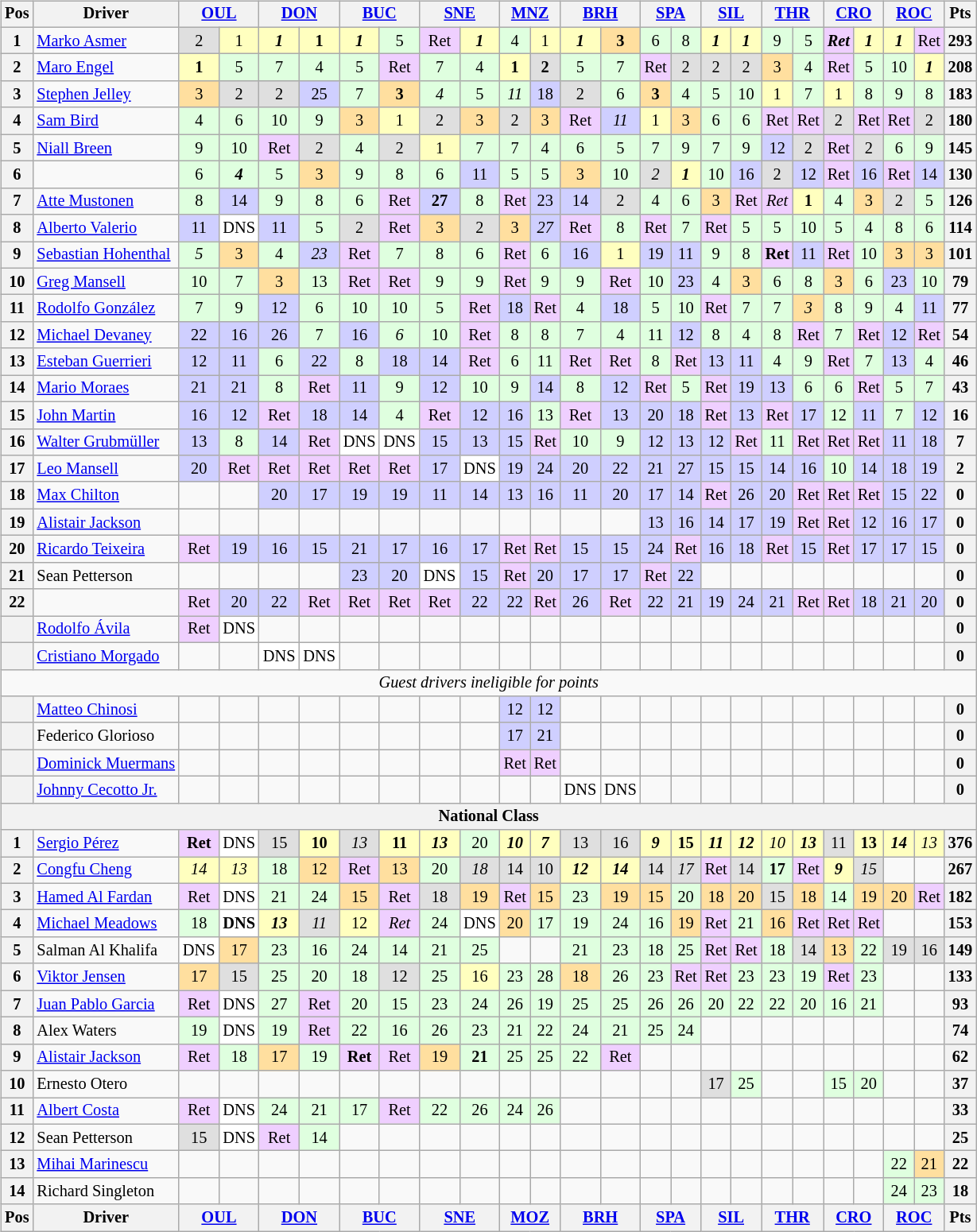<table>
<tr>
<td><br><table class="wikitable" style="font-size: 85%; text-align: center;">
<tr valign="top">
<th valign="middle">Pos</th>
<th valign="middle">Driver</th>
<th colspan=2><a href='#'>OUL</a><br></th>
<th colspan=2><a href='#'>DON</a><br></th>
<th colspan=2><a href='#'>BUC</a><br></th>
<th colspan=2><a href='#'>SNE</a><br></th>
<th colspan=2><a href='#'>MNZ</a><br></th>
<th colspan=2><a href='#'>BRH</a><br></th>
<th colspan=2><a href='#'>SPA</a><br></th>
<th colspan=2><a href='#'>SIL</a><br></th>
<th colspan=2><a href='#'>THR</a><br></th>
<th colspan=2><a href='#'>CRO</a><br></th>
<th colspan=2><a href='#'>ROC</a><br></th>
<th valign="middle">Pts</th>
</tr>
<tr>
<th>1</th>
<td align=left> <a href='#'>Marko Asmer</a></td>
<td style="background:#DFDFDF;">2</td>
<td style="background:#FFFFBF;">1</td>
<td style="background:#FFFFBF;"><strong><em>1</em></strong></td>
<td style="background:#FFFFBF;"><strong>1</strong></td>
<td style="background:#FFFFBF;"><strong><em>1</em></strong></td>
<td style="background:#DFFFDF;">5</td>
<td style="background:#EFCFFF;">Ret</td>
<td style="background:#FFFFBF;"><strong><em>1</em></strong></td>
<td style="background:#DFFFDF;">4</td>
<td style="background:#FFFFBF;">1</td>
<td style="background:#FFFFBF;"><strong><em>1</em></strong></td>
<td style="background:#FFDF9F;"><strong>3</strong></td>
<td style="background:#DFFFDF;">6</td>
<td style="background:#DFFFDF;">8</td>
<td style="background:#FFFFBF;"><strong><em>1</em></strong></td>
<td style="background:#FFFFBF;"><strong><em>1</em></strong></td>
<td style="background:#DFFFDF;">9</td>
<td style="background:#DFFFDF;">5</td>
<td style="background:#EFCFFF;"><strong><em>Ret</em></strong></td>
<td style="background:#FFFFBF;"><strong><em>1</em></strong></td>
<td style="background:#FFFFBF;"><strong><em>1</em></strong></td>
<td style="background:#EFCFFF;">Ret</td>
<th>293</th>
</tr>
<tr>
<th>2</th>
<td align=left> <a href='#'>Maro Engel</a></td>
<td style="background:#FFFFBF;"><strong>1</strong></td>
<td style="background:#DFFFDF;">5</td>
<td style="background:#DFFFDF;">7</td>
<td style="background:#DFFFDF;">4</td>
<td style="background:#DFFFDF;">5</td>
<td style="background:#EFCFFF;">Ret</td>
<td style="background:#DFFFDF;">7</td>
<td style="background:#DFFFDF;">4</td>
<td style="background:#FFFFBF;"><strong>1</strong></td>
<td style="background:#DFDFDF;"><strong>2</strong></td>
<td style="background:#DFFFDF;">5</td>
<td style="background:#DFFFDF;">7</td>
<td style="background:#EFCFFF;">Ret</td>
<td style="background:#DFDFDF;">2</td>
<td style="background:#DFDFDF;">2</td>
<td style="background:#DFDFDF;">2</td>
<td style="background:#FFDF9F;">3</td>
<td style="background:#DFFFDF;">4</td>
<td style="background:#EFCFFF;">Ret</td>
<td style="background:#DFFFDF;">5</td>
<td style="background:#DFFFDF;">10</td>
<td style="background:#FFFFBF;"><strong><em>1</em></strong></td>
<th>208</th>
</tr>
<tr>
<th>3</th>
<td align=left> <a href='#'>Stephen Jelley</a></td>
<td style="background:#FFDF9F;">3</td>
<td style="background:#DFDFDF;">2</td>
<td style="background:#DFDFDF;">2</td>
<td style="background:#CFCFFF;">25</td>
<td style="background:#DFFFDF;">7</td>
<td style="background:#FFDF9F;"><strong>3</strong></td>
<td style="background:#DFFFDF;"><em>4</em></td>
<td style="background:#DFFFDF;">5</td>
<td style="background:#DFFFDF;"><em>11</em></td>
<td style="background:#CFCFFF;">18</td>
<td style="background:#DFDFDF;">2</td>
<td style="background:#DFFFDF;">6</td>
<td style="background:#FFDF9F;"><strong>3</strong></td>
<td style="background:#DFFFDF;">4</td>
<td style="background:#DFFFDF;">5</td>
<td style="background:#DFFFDF;">10</td>
<td style="background:#FFFFBF;">1</td>
<td style="background:#DFFFDF;">7</td>
<td style="background:#FFFFBF;">1</td>
<td style="background:#DFFFDF;">8</td>
<td style="background:#DFFFDF;">9</td>
<td style="background:#DFFFDF;">8</td>
<th>183</th>
</tr>
<tr>
<th>4</th>
<td align=left> <a href='#'>Sam Bird</a></td>
<td style="background:#DFFFDF;">4</td>
<td style="background:#DFFFDF;">6</td>
<td style="background:#DFFFDF;">10</td>
<td style="background:#DFFFDF;">9</td>
<td style="background:#FFDF9F;">3</td>
<td style="background:#FFFFBF;">1</td>
<td style="background:#DFDFDF;">2</td>
<td style="background:#FFDF9F;">3</td>
<td style="background:#DFDFDF;">2</td>
<td style="background:#FFDF9F;">3</td>
<td style="background:#EFCFFF;">Ret</td>
<td style="background:#CFCFFF;"><em>11</em></td>
<td style="background:#FFFFBF;">1</td>
<td style="background:#FFDF9F;">3</td>
<td style="background:#DFFFDF;">6</td>
<td style="background:#DFFFDF;">6</td>
<td style="background:#EFCFFF;">Ret</td>
<td style="background:#EFCFFF;">Ret</td>
<td style="background:#DFDFDF;">2</td>
<td style="background:#EFCFFF;">Ret</td>
<td style="background:#EFCFFF;">Ret</td>
<td style="background:#DFDFDF;">2</td>
<th>180</th>
</tr>
<tr>
<th>5</th>
<td align=left> <a href='#'>Niall Breen</a></td>
<td style="background:#DFFFDF;">9</td>
<td style="background:#DFFFDF;">10</td>
<td style="background:#EFCFFF;">Ret</td>
<td style="background:#DFDFDF;">2</td>
<td style="background:#DFFFDF;">4</td>
<td style="background:#DFDFDF;">2</td>
<td style="background:#FFFFBF;">1</td>
<td style="background:#DFFFDF;">7</td>
<td style="background:#DFFFDF;">7</td>
<td style="background:#DFFFDF;">4</td>
<td style="background:#DFFFDF;">6</td>
<td style="background:#DFFFDF;">5</td>
<td style="background:#DFFFDF;">7</td>
<td style="background:#DFFFDF;">9</td>
<td style="background:#DFFFDF;">7</td>
<td style="background:#DFFFDF;">9</td>
<td style="background:#CFCFFF;">12</td>
<td style="background:#DFDFDF;">2</td>
<td style="background:#EFCFFF;">Ret</td>
<td style="background:#DFDFDF;">2</td>
<td style="background:#DFFFDF;">6</td>
<td style="background:#DFFFDF;">9</td>
<th>145</th>
</tr>
<tr>
<th>6</th>
<td align=left></td>
<td style="background:#DFFFDF;">6</td>
<td style="background:#DFFFDF;"><strong><em>4</em></strong></td>
<td style="background:#DFFFDF;">5</td>
<td style="background:#FFDF9F;">3</td>
<td style="background:#DFFFDF;">9</td>
<td style="background:#DFFFDF;">8</td>
<td style="background:#DFFFDF;">6</td>
<td style="background:#CFCFFF;">11</td>
<td style="background:#DFFFDF;">5</td>
<td style="background:#DFFFDF;">5</td>
<td style="background:#FFDF9F;">3</td>
<td style="background:#DFFFDF;">10</td>
<td style="background:#DFDFDF;"><em>2</em></td>
<td style="background:#FFFFBF;"><strong><em>1</em></strong></td>
<td style="background:#DFFFDF;">10</td>
<td style="background:#CFCFFF;">16</td>
<td style="background:#DFDFDF;">2</td>
<td style="background:#CFCFFF;">12</td>
<td style="background:#EFCFFF;">Ret</td>
<td style="background:#CFCFFF;">16</td>
<td style="background:#EFCFFF;">Ret</td>
<td style="background:#CFCFFF;">14</td>
<th>130</th>
</tr>
<tr>
<th>7</th>
<td align=left> <a href='#'>Atte Mustonen</a></td>
<td style="background:#DFFFDF;">8</td>
<td style="background:#CFCFFF;">14</td>
<td style="background:#DFFFDF;">9</td>
<td style="background:#DFFFDF;">8</td>
<td style="background:#DFFFDF;">6</td>
<td style="background:#EFCFFF;">Ret</td>
<td style="background:#CFCFFF;"><strong>27</strong></td>
<td style="background:#DFFFDF;">8</td>
<td style="background:#EFCFFF;">Ret</td>
<td style="background:#CFCFFF;">23</td>
<td style="background:#CFCFFF;">14</td>
<td style="background:#DFDFDF;">2</td>
<td style="background:#DFFFDF;">4</td>
<td style="background:#DFFFDF;">6</td>
<td style="background:#FFDF9F;">3</td>
<td style="background:#EFCFFF;">Ret</td>
<td style="background:#EFCFFF;"><em>Ret</em></td>
<td style="background:#FFFFBF;"><strong>1</strong></td>
<td style="background:#DFFFDF;">4</td>
<td style="background:#FFDF9F;">3</td>
<td style="background:#DFDFDF;">2</td>
<td style="background:#DFFFDF;">5</td>
<th>126</th>
</tr>
<tr>
<th>8</th>
<td align=left> <a href='#'>Alberto Valerio</a></td>
<td style="background:#CFCFFF;">11</td>
<td style="background:#FFFFFF;">DNS</td>
<td style="background:#CFCFFF;">11</td>
<td style="background:#DFFFDF;">5</td>
<td style="background:#DFDFDF;">2</td>
<td style="background:#EFCFFF;">Ret</td>
<td style="background:#FFDF9F;">3</td>
<td style="background:#DFDFDF;">2</td>
<td style="background:#FFDF9F;">3</td>
<td style="background:#CFCFFF;"><em>27</em></td>
<td style="background:#EFCFFF;">Ret</td>
<td style="background:#DFFFDF;">8</td>
<td style="background:#EFCFFF;">Ret</td>
<td style="background:#DFFFDF;">7</td>
<td style="background:#EFCFFF;">Ret</td>
<td style="background:#DFFFDF;">5</td>
<td style="background:#DFFFDF;">5</td>
<td style="background:#DFFFDF;">10</td>
<td style="background:#DFFFDF;">5</td>
<td style="background:#DFFFDF;">4</td>
<td style="background:#DFFFDF;">8</td>
<td style="background:#DFFFDF;">6</td>
<th>114</th>
</tr>
<tr>
<th>9</th>
<td align=left> <a href='#'>Sebastian Hohenthal</a></td>
<td style="background:#DFFFDF;"><em>5</em></td>
<td style="background:#FFDF9F;">3</td>
<td style="background:#DFFFDF;">4</td>
<td style="background:#CFCFFF;"><em>23</em></td>
<td style="background:#EFCFFF;">Ret</td>
<td style="background:#DFFFDF;">7</td>
<td style="background:#DFFFDF;">8</td>
<td style="background:#DFFFDF;">6</td>
<td style="background:#EFCFFF;">Ret</td>
<td style="background:#DFFFDF;">6</td>
<td style="background:#CFCFFF;">16</td>
<td style="background:#FFFFBF;">1</td>
<td style="background:#CFCFFF;">19</td>
<td style="background:#CFCFFF;">11</td>
<td style="background:#DFFFDF;">9</td>
<td style="background:#DFFFDF;">8</td>
<td style="background:#EFCFFF;"><strong>Ret</strong></td>
<td style="background:#CFCFFF;">11</td>
<td style="background:#EFCFFF;">Ret</td>
<td style="background:#DFFFDF;">10</td>
<td style="background:#FFDF9F;">3</td>
<td style="background:#FFDF9F;">3</td>
<th>101</th>
</tr>
<tr>
<th>10</th>
<td align=left> <a href='#'>Greg Mansell</a></td>
<td style="background:#DFFFDF;">10</td>
<td style="background:#DFFFDF;">7</td>
<td style="background:#FFDF9F;">3</td>
<td style="background:#DFFFDF;">13</td>
<td style="background:#EFCFFF;">Ret</td>
<td style="background:#EFCFFF;">Ret</td>
<td style="background:#DFFFDF;">9</td>
<td style="background:#DFFFDF;">9</td>
<td style="background:#EFCFFF;">Ret</td>
<td style="background:#DFFFDF;">9</td>
<td style="background:#DFFFDF;">9</td>
<td style="background:#EFCFFF;">Ret</td>
<td style="background:#DFFFDF;">10</td>
<td style="background:#CFCFFF;">23</td>
<td style="background:#DFFFDF;">4</td>
<td style="background:#FFDF9F;">3</td>
<td style="background:#DFFFDF;">6</td>
<td style="background:#DFFFDF;">8</td>
<td style="background:#FFDF9F;">3</td>
<td style="background:#DFFFDF;">6</td>
<td style="background:#CFCFFF;">23</td>
<td style="background:#DFFFDF;">10</td>
<th>79</th>
</tr>
<tr>
<th>11</th>
<td align=left> <a href='#'>Rodolfo González</a></td>
<td style="background:#DFFFDF;">7</td>
<td style="background:#DFFFDF;">9</td>
<td style="background:#CFCFFF;">12</td>
<td style="background:#DFFFDF;">6</td>
<td style="background:#DFFFDF;">10</td>
<td style="background:#DFFFDF;">10</td>
<td style="background:#DFFFDF;">5</td>
<td style="background:#EFCFFF;">Ret</td>
<td style="background:#CFCFFF;">18</td>
<td style="background:#EFCFFF;">Ret</td>
<td style="background:#DFFFDF;">4</td>
<td style="background:#CFCFFF;">18</td>
<td style="background:#DFFFDF;">5</td>
<td style="background:#DFFFDF;">10</td>
<td style="background:#EFCFFF;">Ret</td>
<td style="background:#DFFFDF;">7</td>
<td style="background:#DFFFDF;">7</td>
<td style="background:#FFDF9F;"><em>3</em></td>
<td style="background:#DFFFDF;">8</td>
<td style="background:#DFFFDF;">9</td>
<td style="background:#DFFFDF;">4</td>
<td style="background:#CFCFFF;">11</td>
<th>77</th>
</tr>
<tr>
<th>12</th>
<td align=left> <a href='#'>Michael Devaney</a></td>
<td style="background:#CFCFFF;">22</td>
<td style="background:#CFCFFF;">16</td>
<td style="background:#CFCFFF;">26</td>
<td style="background:#DFFFDF;">7</td>
<td style="background:#CFCFFF;">16</td>
<td style="background:#DFFFDF;"><em>6</em></td>
<td style="background:#DFFFDF;">10</td>
<td style="background:#EFCFFF;">Ret</td>
<td style="background:#DFFFDF;">8</td>
<td style="background:#DFFFDF;">8</td>
<td style="background:#DFFFDF;">7</td>
<td style="background:#DFFFDF;">4</td>
<td style="background:#DFFFDF;">11</td>
<td style="background:#CFCFFF;">12</td>
<td style="background:#DFFFDF;">8</td>
<td style="background:#DFFFDF;">4</td>
<td style="background:#DFFFDF;">8</td>
<td style="background:#EFCFFF;">Ret</td>
<td style="background:#DFFFDF;">7</td>
<td style="background:#EFCFFF;">Ret</td>
<td style="background:#CFCFFF;">12</td>
<td style="background:#EFCFFF;">Ret</td>
<th>54</th>
</tr>
<tr>
<th>13</th>
<td align=left> <a href='#'>Esteban Guerrieri</a></td>
<td style="background:#CFCFFF;">12</td>
<td style="background:#CFCFFF;">11</td>
<td style="background:#DFFFDF;">6</td>
<td style="background:#CFCFFF;">22</td>
<td style="background:#DFFFDF;">8</td>
<td style="background:#CFCFFF;">18</td>
<td style="background:#CFCFFF;">14</td>
<td style="background:#EFCFFF;">Ret</td>
<td style="background:#DFFFDF;">6</td>
<td style="background:#DFFFDF;">11</td>
<td style="background:#EFCFFF;">Ret</td>
<td style="background:#EFCFFF;">Ret</td>
<td style="background:#DFFFDF;">8</td>
<td style="background:#EFCFFF;">Ret</td>
<td style="background:#CFCFFF;">13</td>
<td style="background:#CFCFFF;">11</td>
<td style="background:#DFFFDF;">4</td>
<td style="background:#DFFFDF;">9</td>
<td style="background:#EFCFFF;">Ret</td>
<td style="background:#DFFFDF;">7</td>
<td style="background:#CFCFFF;">13</td>
<td style="background:#DFFFDF;">4</td>
<th>46</th>
</tr>
<tr>
<th>14</th>
<td align=left> <a href='#'>Mario Moraes</a></td>
<td style="background:#CFCFFF;">21</td>
<td style="background:#CFCFFF;">21</td>
<td style="background:#DFFFDF;">8</td>
<td style="background:#EFCFFF;">Ret</td>
<td style="background:#CFCFFF;">11</td>
<td style="background:#DFFFDF;">9</td>
<td style="background:#CFCFFF;">12</td>
<td style="background:#DFFFDF;">10</td>
<td style="background:#DFFFDF;">9</td>
<td style="background:#CFCFFF;">14</td>
<td style="background:#DFFFDF;">8</td>
<td style="background:#CFCFFF;">12</td>
<td style="background:#EFCFFF;">Ret</td>
<td style="background:#DFFFDF;">5</td>
<td style="background:#EFCFFF;">Ret</td>
<td style="background:#CFCFFF;">19</td>
<td style="background:#CFCFFF;">13</td>
<td style="background:#DFFFDF;">6</td>
<td style="background:#DFFFDF;">6</td>
<td style="background:#EFCFFF;">Ret</td>
<td style="background:#DFFFDF;">5</td>
<td style="background:#DFFFDF;">7</td>
<th>43</th>
</tr>
<tr>
<th>15</th>
<td align=left> <a href='#'>John Martin</a></td>
<td style="background:#CFCFFF;">16</td>
<td style="background:#CFCFFF;">12</td>
<td style="background:#EFCFFF;">Ret</td>
<td style="background:#CFCFFF;">18</td>
<td style="background:#CFCFFF;">14</td>
<td style="background:#DFFFDF;">4</td>
<td style="background:#EFCFFF;">Ret</td>
<td style="background:#CFCFFF;">12</td>
<td style="background:#CFCFFF;">16</td>
<td style="background:#DFFFDF;">13</td>
<td style="background:#EFCFFF;">Ret</td>
<td style="background:#CFCFFF;">13</td>
<td style="background:#CFCFFF;">20</td>
<td style="background:#CFCFFF;">18</td>
<td style="background:#EFCFFF;">Ret</td>
<td style="background:#CFCFFF;">13</td>
<td style="background:#EFCFFF;">Ret</td>
<td style="background:#CFCFFF;">17</td>
<td style="background:#DFFFDF;">12</td>
<td style="background:#CFCFFF;">11</td>
<td style="background:#DFFFDF;">7</td>
<td style="background:#CFCFFF;">12</td>
<th>16</th>
</tr>
<tr>
<th>16</th>
<td align=left> <a href='#'>Walter Grubmüller</a></td>
<td style="background:#CFCFFF;">13</td>
<td style="background:#DFFFDF;">8</td>
<td style="background:#CFCFFF;">14</td>
<td style="background:#EFCFFF;">Ret</td>
<td style="background:#FFFFFF;">DNS</td>
<td style="background:#FFFFFF;">DNS</td>
<td style="background:#CFCFFF;">15</td>
<td style="background:#CFCFFF;">13</td>
<td style="background:#CFCFFF;">15</td>
<td style="background:#EFCFFF;">Ret</td>
<td style="background:#DFFFDF;">10</td>
<td style="background:#DFFFDF;">9</td>
<td style="background:#CFCFFF;">12</td>
<td style="background:#CFCFFF;">13</td>
<td style="background:#CFCFFF;">12</td>
<td style="background:#EFCFFF;">Ret</td>
<td style="background:#DFFFDF;">11</td>
<td style="background:#EFCFFF;">Ret</td>
<td style="background:#EFCFFF;">Ret</td>
<td style="background:#EFCFFF;">Ret</td>
<td style="background:#CFCFFF;">11</td>
<td style="background:#CFCFFF;">18</td>
<th>7</th>
</tr>
<tr>
<th>17</th>
<td align=left> <a href='#'>Leo Mansell</a></td>
<td style="background:#CFCFFF;">20</td>
<td style="background:#EFCFFF;">Ret</td>
<td style="background:#EFCFFF;">Ret</td>
<td style="background:#EFCFFF;">Ret</td>
<td style="background:#EFCFFF;">Ret</td>
<td style="background:#EFCFFF;">Ret</td>
<td style="background:#CFCFFF;">17</td>
<td style="background:#FFFFFF;">DNS</td>
<td style="background:#CFCFFF;">19</td>
<td style="background:#CFCFFF;">24</td>
<td style="background:#CFCFFF;">20</td>
<td style="background:#CFCFFF;">22</td>
<td style="background:#CFCFFF;">21</td>
<td style="background:#CFCFFF;">27</td>
<td style="background:#CFCFFF;">15</td>
<td style="background:#CFCFFF;">15</td>
<td style="background:#CFCFFF;">14</td>
<td style="background:#CFCFFF;">16</td>
<td style="background:#DFFFDF;">10</td>
<td style="background:#CFCFFF;">14</td>
<td style="background:#CFCFFF;">18</td>
<td style="background:#CFCFFF;">19</td>
<th>2</th>
</tr>
<tr>
<th>18</th>
<td align=left> <a href='#'>Max Chilton</a></td>
<td></td>
<td></td>
<td style="background:#CFCFFF;">20</td>
<td style="background:#CFCFFF;">17</td>
<td style="background:#CFCFFF;">19</td>
<td style="background:#CFCFFF;">19</td>
<td style="background:#CFCFFF;">11</td>
<td style="background:#CFCFFF;">14</td>
<td style="background:#CFCFFF;">13</td>
<td style="background:#CFCFFF;">16</td>
<td style="background:#CFCFFF;">11</td>
<td style="background:#CFCFFF;">20</td>
<td style="background:#CFCFFF;">17</td>
<td style="background:#CFCFFF;">14</td>
<td style="background:#EFCFFF;">Ret</td>
<td style="background:#CFCFFF;">26</td>
<td style="background:#CFCFFF;">20</td>
<td style="background:#EFCFFF;">Ret</td>
<td style="background:#EFCFFF;">Ret</td>
<td style="background:#EFCFFF;">Ret</td>
<td style="background:#CFCFFF;">15</td>
<td style="background:#CFCFFF;">22</td>
<th>0</th>
</tr>
<tr>
<th>19</th>
<td align=left> <a href='#'>Alistair Jackson</a></td>
<td></td>
<td></td>
<td></td>
<td></td>
<td></td>
<td></td>
<td></td>
<td></td>
<td></td>
<td></td>
<td></td>
<td></td>
<td style="background:#CFCFFF;">13</td>
<td style="background:#CFCFFF;">16</td>
<td style="background:#CFCFFF;">14</td>
<td style="background:#CFCFFF;">17</td>
<td style="background:#CFCFFF;">19</td>
<td style="background:#EFCFFF;">Ret</td>
<td style="background:#EFCFFF;">Ret</td>
<td style="background:#CFCFFF;">12</td>
<td style="background:#CFCFFF;">16</td>
<td style="background:#CFCFFF;">17</td>
<th>0</th>
</tr>
<tr>
<th>20</th>
<td align=left> <a href='#'>Ricardo Teixeira</a></td>
<td style="background:#EFCFFF;">Ret</td>
<td style="background:#CFCFFF;">19</td>
<td style="background:#CFCFFF;">16</td>
<td style="background:#CFCFFF;">15</td>
<td style="background:#CFCFFF;">21</td>
<td style="background:#CFCFFF;">17</td>
<td style="background:#CFCFFF;">16</td>
<td style="background:#CFCFFF;">17</td>
<td style="background:#EFCFFF;">Ret</td>
<td style="background:#EFCFFF;">Ret</td>
<td style="background:#CFCFFF;">15</td>
<td style="background:#CFCFFF;">15</td>
<td style="background:#CFCFFF;">24</td>
<td style="background:#EFCFFF;">Ret</td>
<td style="background:#CFCFFF;">16</td>
<td style="background:#CFCFFF;">18</td>
<td style="background:#EFCFFF;">Ret</td>
<td style="background:#CFCFFF;">15</td>
<td style="background:#EFCFFF;">Ret</td>
<td style="background:#CFCFFF;">17</td>
<td style="background:#CFCFFF;">17</td>
<td style="background:#CFCFFF;">15</td>
<th>0</th>
</tr>
<tr>
<th>21</th>
<td align=left> Sean Petterson</td>
<td></td>
<td></td>
<td></td>
<td></td>
<td style="background:#CFCFFF;">23</td>
<td style="background:#CFCFFF;">20</td>
<td style="background:#FFFFFF;">DNS</td>
<td style="background:#CFCFFF;">15</td>
<td style="background:#EFCFFF;">Ret</td>
<td style="background:#CFCFFF;">20</td>
<td style="background:#CFCFFF;">17</td>
<td style="background:#CFCFFF;">17</td>
<td style="background:#EFCFFF;">Ret</td>
<td style="background:#CFCFFF;">22</td>
<td></td>
<td></td>
<td></td>
<td></td>
<td></td>
<td></td>
<td></td>
<td></td>
<th>0</th>
</tr>
<tr>
<th>22</th>
<td align=left></td>
<td style="background:#EFCFFF;">Ret</td>
<td style="background:#CFCFFF;">20</td>
<td style="background:#CFCFFF;">22</td>
<td style="background:#EFCFFF;">Ret</td>
<td style="background:#EFCFFF;">Ret</td>
<td style="background:#EFCFFF;">Ret</td>
<td style="background:#EFCFFF;">Ret</td>
<td style="background:#CFCFFF;">22</td>
<td style="background:#CFCFFF;">22</td>
<td style="background:#EFCFFF;">Ret</td>
<td style="background:#CFCFFF;">26</td>
<td style="background:#EFCFFF;">Ret</td>
<td style="background:#CFCFFF;">22</td>
<td style="background:#CFCFFF;">21</td>
<td style="background:#CFCFFF;">19</td>
<td style="background:#CFCFFF;">24</td>
<td style="background:#CFCFFF;">21</td>
<td style="background:#EFCFFF;">Ret</td>
<td style="background:#EFCFFF;">Ret</td>
<td style="background:#CFCFFF;">18</td>
<td style="background:#CFCFFF;">21</td>
<td style="background:#CFCFFF;">20</td>
<th>0</th>
</tr>
<tr>
<th></th>
<td align=left> <a href='#'>Rodolfo Ávila</a></td>
<td style="background:#EFCFFF;">Ret</td>
<td style="background:#FFFFFF;">DNS</td>
<td></td>
<td></td>
<td></td>
<td></td>
<td></td>
<td></td>
<td></td>
<td></td>
<td></td>
<td></td>
<td></td>
<td></td>
<td></td>
<td></td>
<td></td>
<td></td>
<td></td>
<td></td>
<td></td>
<td></td>
<th>0</th>
</tr>
<tr>
<th></th>
<td align=left> <a href='#'>Cristiano Morgado</a></td>
<td></td>
<td></td>
<td style="background:#FFFFFF;">DNS</td>
<td style="background:#FFFFFF;">DNS</td>
<td></td>
<td></td>
<td></td>
<td></td>
<td></td>
<td></td>
<td></td>
<td></td>
<td></td>
<td></td>
<td></td>
<td></td>
<td></td>
<td></td>
<td></td>
<td></td>
<td></td>
<td></td>
<th>0</th>
</tr>
<tr>
<td colspan=25 align=center><em>Guest drivers ineligible for points</em></td>
</tr>
<tr>
<th></th>
<td align=left> <a href='#'>Matteo Chinosi</a></td>
<td></td>
<td></td>
<td></td>
<td></td>
<td></td>
<td></td>
<td></td>
<td></td>
<td style="background:#CFCFFF;">12</td>
<td style="background:#CFCFFF;">12</td>
<td></td>
<td></td>
<td></td>
<td></td>
<td></td>
<td></td>
<td></td>
<td></td>
<td></td>
<td></td>
<td></td>
<td></td>
<th>0</th>
</tr>
<tr>
<th></th>
<td align=left> Federico Glorioso</td>
<td></td>
<td></td>
<td></td>
<td></td>
<td></td>
<td></td>
<td></td>
<td></td>
<td style="background:#CFCFFF;">17</td>
<td style="background:#CFCFFF;">21</td>
<td></td>
<td></td>
<td></td>
<td></td>
<td></td>
<td></td>
<td></td>
<td></td>
<td></td>
<td></td>
<td></td>
<td></td>
<th>0</th>
</tr>
<tr>
<th></th>
<td align=left> <a href='#'>Dominick Muermans</a></td>
<td></td>
<td></td>
<td></td>
<td></td>
<td></td>
<td></td>
<td></td>
<td></td>
<td style="background:#EFCFFF;">Ret</td>
<td style="background:#EFCFFF;">Ret</td>
<td></td>
<td></td>
<td></td>
<td></td>
<td></td>
<td></td>
<td></td>
<td></td>
<td></td>
<td></td>
<td></td>
<td></td>
<th>0</th>
</tr>
<tr>
<th></th>
<td align=left> <a href='#'>Johnny Cecotto Jr.</a></td>
<td></td>
<td></td>
<td></td>
<td></td>
<td></td>
<td></td>
<td></td>
<td></td>
<td></td>
<td></td>
<td style="background:#FFFFFF;">DNS</td>
<td style="background:#FFFFFF;">DNS</td>
<td></td>
<td></td>
<td></td>
<td></td>
<td></td>
<td></td>
<td></td>
<td></td>
<td></td>
<td></td>
<th>0</th>
</tr>
<tr>
<th colspan=25>National Class</th>
</tr>
<tr>
<th>1</th>
<td align=left> <a href='#'>Sergio Pérez</a></td>
<td style="background:#EFCFFF;"><strong>Ret</strong></td>
<td style="background:#FFFFFF;">DNS</td>
<td style="background:#DFDFDF;">15</td>
<td style="background:#FFFFBF;"><strong>10</strong></td>
<td style="background:#DFDFDF;"><em>13</em></td>
<td style="background:#FFFFBF;"><strong>11</strong></td>
<td style="background:#FFFFBF;"><strong><em>13</em></strong></td>
<td style="background:#DFFFDF;">20</td>
<td style="background:#FFFFBF;"><strong><em>10</em></strong></td>
<td style="background:#FFFFBF;"><strong><em>7</em></strong></td>
<td style="background:#DFDFDF;">13</td>
<td style="background:#DFDFDF;">16</td>
<td style="background:#FFFFBF;"><strong><em>9</em></strong></td>
<td style="background:#FFFFBF;"><strong>15</strong></td>
<td style="background:#FFFFBF;"><strong><em>11</em></strong></td>
<td style="background:#FFFFBF;"><strong><em>12</em></strong></td>
<td style="background:#FFFFBF;"><em>10</em></td>
<td style="background:#FFFFBF;"><strong><em>13</em></strong></td>
<td style="background:#DFDFDF;">11</td>
<td style="background:#FFFFBF;"><strong>13</strong></td>
<td style="background:#FFFFBF;"><strong><em>14</em></strong></td>
<td style="background:#FFFFBF;"><em>13</em></td>
<th>376</th>
</tr>
<tr>
<th>2</th>
<td align=left> <a href='#'>Congfu Cheng</a></td>
<td style="background:#FFFFBF;"><em>14</em></td>
<td style="background:#FFFFBF;"><em>13</em></td>
<td style="background:#DFFFDF;">18</td>
<td style="background:#FFDF9F;">12</td>
<td style="background:#EFCFFF;">Ret</td>
<td style="background:#FFDF9F;">13</td>
<td style="background:#DFFFDF;">20</td>
<td style="background:#DFDFDF;"><em>18</em></td>
<td style="background:#DFDFDF;">14</td>
<td style="background:#DFDFDF;">10</td>
<td style="background:#FFFFBF;"><strong><em>12</em></strong></td>
<td style="background:#FFFFBF;"><strong><em>14</em></strong></td>
<td style="background:#DFDFDF;">14</td>
<td style="background:#DFDFDF;"><em>17</em></td>
<td style="background:#EFCFFF;">Ret</td>
<td style="background:#DFDFDF;">14</td>
<td style="background:#DFFFDF;"><strong>17</strong></td>
<td style="background:#EFCFFF;">Ret</td>
<td style="background:#FFFFBF;"><strong><em>9</em></strong></td>
<td style="background:#DFDFDF;"><em>15</em></td>
<td></td>
<td></td>
<th>267</th>
</tr>
<tr>
<th>3</th>
<td align=left> <a href='#'>Hamed Al Fardan</a></td>
<td style="background:#EFCFFF;">Ret</td>
<td style="background:#FFFFFF;">DNS</td>
<td style="background:#DFFFDF;">21</td>
<td style="background:#DFFFDF;">24</td>
<td style="background:#FFDF9F;">15</td>
<td style="background:#EFCFFF;">Ret</td>
<td style="background:#DFDFDF;">18</td>
<td style="background:#FFDF9F;">19</td>
<td style="background:#EFCFFF;">Ret</td>
<td style="background:#FFDF9F;">15</td>
<td style="background:#DFFFDF;">23</td>
<td style="background:#FFDF9F;">19</td>
<td style="background:#FFDF9F;">15</td>
<td style="background:#DFFFDF;">20</td>
<td style="background:#FFDF9F;">18</td>
<td style="background:#FFDF9F;">20</td>
<td style="background:#DFDFDF;">15</td>
<td style="background:#FFDF9F;">18</td>
<td style="background:#DFFFDF;">14</td>
<td style="background:#FFDF9F;">19</td>
<td style="background:#FFDF9F;">20</td>
<td style="background:#EFCFFF;">Ret</td>
<th>182</th>
</tr>
<tr>
<th>4</th>
<td align=left> <a href='#'>Michael Meadows</a></td>
<td style="background:#DFFFDF;">18</td>
<td style="background:#FFFFFF;"><strong>DNS</strong></td>
<td style="background:#FFFFBF;"><strong><em>13</em></strong></td>
<td style="background:#DFDFDF;"><em>11</em></td>
<td style="background:#FFFFBF;">12</td>
<td style="background:#EFCFFF;"><em>Ret</em></td>
<td style="background:#DFFFDF;">24</td>
<td style="background:#FFFFFF;">DNS</td>
<td style="background:#FFDF9F;">20</td>
<td style="background:#DFFFDF;">17</td>
<td style="background:#DFFFDF;">19</td>
<td style="background:#DFFFDF;">24</td>
<td style="background:#DFFFDF;">16</td>
<td style="background:#FFDF9F;">19</td>
<td style="background:#EFCFFF;">Ret</td>
<td style="background:#DFFFDF;">21</td>
<td style="background:#FFDF9F;">16</td>
<td style="background:#EFCFFF;">Ret</td>
<td style="background:#EFCFFF;">Ret</td>
<td style="background:#EFCFFF;">Ret</td>
<td></td>
<td></td>
<th>153</th>
</tr>
<tr>
<th>5</th>
<td align=left> Salman Al Khalifa</td>
<td style="background:#FFFFFF;">DNS</td>
<td style="background:#FFDF9F;">17</td>
<td style="background:#DFFFDF;">23</td>
<td style="background:#DFFFDF;">16</td>
<td style="background:#DFFFDF;">24</td>
<td style="background:#DFFFDF;">14</td>
<td style="background:#DFFFDF;">21</td>
<td style="background:#DFFFDF;">25</td>
<td></td>
<td></td>
<td style="background:#DFFFDF;">21</td>
<td style="background:#DFFFDF;">23</td>
<td style="background:#DFFFDF;">18</td>
<td style="background:#DFFFDF;">25</td>
<td style="background:#EFCFFF;">Ret</td>
<td style="background:#EFCFFF;">Ret</td>
<td style="background:#DFFFDF;">18</td>
<td style="background:#DFDFDF;">14</td>
<td style="background:#FFDF9F;">13</td>
<td style="background:#DFFFDF;">22</td>
<td style="background:#DFDFDF;">19</td>
<td style="background:#DFDFDF;">16</td>
<th>149</th>
</tr>
<tr>
<th>6</th>
<td align=left> <a href='#'>Viktor Jensen</a></td>
<td style="background:#FFDF9F;">17</td>
<td style="background:#DFDFDF;">15</td>
<td style="background:#DFFFDF;">25</td>
<td style="background:#DFFFDF;">20</td>
<td style="background:#DFFFDF;">18</td>
<td style="background:#DFDFDF;">12</td>
<td style="background:#DFFFDF;">25</td>
<td style="background:#FFFFBF;">16</td>
<td style="background:#DFFFDF;">23</td>
<td style="background:#DFFFDF;">28</td>
<td style="background:#FFDF9F;">18</td>
<td style="background:#DFFFDF;">26</td>
<td style="background:#DFFFDF;">23</td>
<td style="background:#EFCFFF;">Ret</td>
<td style="background:#EFCFFF;">Ret</td>
<td style="background:#DFFFDF;">23</td>
<td style="background:#DFFFDF;">23</td>
<td style="background:#DFFFDF;">19</td>
<td style="background:#EFCFFF;">Ret</td>
<td style="background:#DFFFDF;">23</td>
<td></td>
<td></td>
<th>133</th>
</tr>
<tr>
<th>7</th>
<td align=left> <a href='#'>Juan Pablo Garcia</a></td>
<td style="background:#EFCFFF;">Ret</td>
<td style="background:#FFFFFF;">DNS</td>
<td style="background:#DFFFDF;">27</td>
<td style="background:#EFCFFF;">Ret</td>
<td style="background:#DFFFDF;">20</td>
<td style="background:#DFFFDF;">15</td>
<td style="background:#DFFFDF;">23</td>
<td style="background:#DFFFDF;">24</td>
<td style="background:#DFFFDF;">26</td>
<td style="background:#DFFFDF;">19</td>
<td style="background:#DFFFDF;">25</td>
<td style="background:#DFFFDF;">25</td>
<td style="background:#DFFFDF;">26</td>
<td style="background:#DFFFDF;">26</td>
<td style="background:#DFFFDF;">20</td>
<td style="background:#DFFFDF;">22</td>
<td style="background:#DFFFDF;">22</td>
<td style="background:#DFFFDF;">20</td>
<td style="background:#DFFFDF;">16</td>
<td style="background:#DFFFDF;">21</td>
<td></td>
<td></td>
<th>93</th>
</tr>
<tr>
<th>8</th>
<td align=left> Alex Waters</td>
<td style="background:#DFFFDF;">19</td>
<td style="background:#FFFFFF;">DNS</td>
<td style="background:#DFFFDF;">19</td>
<td style="background:#EFCFFF;">Ret</td>
<td style="background:#DFFFDF;">22</td>
<td style="background:#DFFFDF;">16</td>
<td style="background:#DFFFDF;">26</td>
<td style="background:#DFFFDF;">23</td>
<td style="background:#DFFFDF;">21</td>
<td style="background:#DFFFDF;">22</td>
<td style="background:#DFFFDF;">24</td>
<td style="background:#DFFFDF;">21</td>
<td style="background:#DFFFDF;">25</td>
<td style="background:#DFFFDF;">24</td>
<td></td>
<td></td>
<td></td>
<td></td>
<td></td>
<td></td>
<td></td>
<td></td>
<th>74</th>
</tr>
<tr>
<th>9</th>
<td align=left> <a href='#'>Alistair Jackson</a></td>
<td style="background:#EFCFFF;">Ret</td>
<td style="background:#DFFFDF;">18</td>
<td style="background:#FFDF9F;">17</td>
<td style="background:#DFFFDF;">19</td>
<td style="background:#EFCFFF;"><strong>Ret</strong></td>
<td style="background:#EFCFFF;">Ret</td>
<td style="background:#FFDF9F;">19</td>
<td style="background:#DFFFDF;"><strong>21</strong></td>
<td style="background:#DFFFDF;">25</td>
<td style="background:#DFFFDF;">25</td>
<td style="background:#DFFFDF;">22</td>
<td style="background:#EFCFFF;">Ret</td>
<td></td>
<td></td>
<td></td>
<td></td>
<td></td>
<td></td>
<td></td>
<td></td>
<td></td>
<td></td>
<th>62</th>
</tr>
<tr>
<th>10</th>
<td align=left> Ernesto Otero</td>
<td></td>
<td></td>
<td></td>
<td></td>
<td></td>
<td></td>
<td></td>
<td></td>
<td></td>
<td></td>
<td></td>
<td></td>
<td></td>
<td></td>
<td style="background:#DFDFDF;">17</td>
<td style="background:#DFFFDF;">25</td>
<td></td>
<td></td>
<td style="background:#DFFFDF;">15</td>
<td style="background:#DFFFDF;">20</td>
<td></td>
<td></td>
<th>37</th>
</tr>
<tr>
<th>11</th>
<td align=left> <a href='#'>Albert Costa</a></td>
<td style="background:#EFCFFF;">Ret</td>
<td style="background:#FFFFFF;">DNS</td>
<td style="background:#DFFFDF;">24</td>
<td style="background:#DFFFDF;">21</td>
<td style="background:#DFFFDF;">17</td>
<td style="background:#EFCFFF;">Ret</td>
<td style="background:#DFFFDF;">22</td>
<td style="background:#DFFFDF;">26</td>
<td style="background:#DFFFDF;">24</td>
<td style="background:#DFFFDF;">26</td>
<td></td>
<td></td>
<td></td>
<td></td>
<td></td>
<td></td>
<td></td>
<td></td>
<td></td>
<td></td>
<td></td>
<td></td>
<th>33</th>
</tr>
<tr>
<th>12</th>
<td align=left> Sean Petterson</td>
<td style="background:#DFDFDF;">15</td>
<td style="background:#FFFFFF;">DNS</td>
<td style="background:#EFCFFF;">Ret</td>
<td style="background:#DFFFDF;">14</td>
<td></td>
<td></td>
<td></td>
<td></td>
<td></td>
<td></td>
<td></td>
<td></td>
<td></td>
<td></td>
<td></td>
<td></td>
<td></td>
<td></td>
<td></td>
<td></td>
<td></td>
<td></td>
<th>25</th>
</tr>
<tr>
<th>13</th>
<td align=left> <a href='#'>Mihai Marinescu</a></td>
<td></td>
<td></td>
<td></td>
<td></td>
<td></td>
<td></td>
<td></td>
<td></td>
<td></td>
<td></td>
<td></td>
<td></td>
<td></td>
<td></td>
<td></td>
<td></td>
<td></td>
<td></td>
<td></td>
<td></td>
<td style="background:#DFFFDF;">22</td>
<td style="background:#FFDF9F;">21</td>
<th>22</th>
</tr>
<tr>
<th>14</th>
<td align=left> Richard Singleton</td>
<td></td>
<td></td>
<td></td>
<td></td>
<td></td>
<td></td>
<td></td>
<td></td>
<td></td>
<td></td>
<td></td>
<td></td>
<td></td>
<td></td>
<td></td>
<td></td>
<td></td>
<td></td>
<td></td>
<td></td>
<td style="background:#DFFFDF;">24</td>
<td style="background:#DFFFDF;">23</td>
<th>18</th>
</tr>
<tr valign="top">
<th valign="middle">Pos</th>
<th valign="middle">Driver</th>
<th colspan=2><a href='#'>OUL</a><br></th>
<th colspan=2><a href='#'>DON</a><br></th>
<th colspan=2><a href='#'>BUC</a><br></th>
<th colspan=2><a href='#'>SNE</a><br></th>
<th colspan=2><a href='#'>MOZ</a><br></th>
<th colspan=2><a href='#'>BRH</a><br></th>
<th colspan=2><a href='#'>SPA</a><br></th>
<th colspan=2><a href='#'>SIL</a><br></th>
<th colspan=2><a href='#'>THR</a><br></th>
<th colspan=2><a href='#'>CRO</a><br></th>
<th colspan=2><a href='#'>ROC</a><br></th>
<th valign="middle">Pts</th>
</tr>
</table>
</td>
<td valign="top"><br></td>
</tr>
</table>
